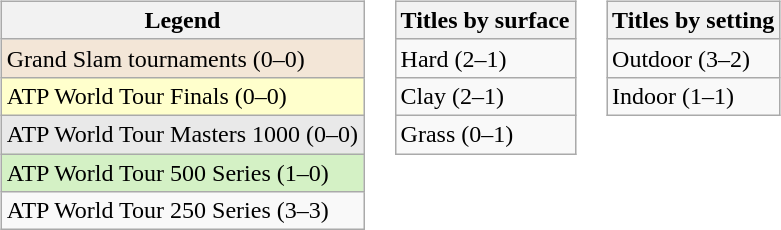<table>
<tr valign="top">
<td><br><table class="wikitable">
<tr>
<th>Legend</th>
</tr>
<tr style="background:#f3e6d7;">
<td>Grand Slam tournaments (0–0)</td>
</tr>
<tr style="background:#ffffcc;">
<td>ATP World Tour Finals (0–0)</td>
</tr>
<tr style="background:#e9e9e9;">
<td>ATP World Tour Masters 1000 (0–0)</td>
</tr>
<tr style="background:#d4f1c5;">
<td>ATP World Tour 500 Series (1–0)</td>
</tr>
<tr>
<td>ATP World Tour 250 Series (3–3)</td>
</tr>
</table>
</td>
<td><br><table class="wikitable">
<tr>
<th>Titles by surface</th>
</tr>
<tr>
<td>Hard (2–1)</td>
</tr>
<tr>
<td>Clay (2–1)</td>
</tr>
<tr>
<td>Grass (0–1)</td>
</tr>
</table>
</td>
<td><br><table class="wikitable">
<tr>
<th>Titles by setting</th>
</tr>
<tr>
<td>Outdoor (3–2)</td>
</tr>
<tr>
<td>Indoor (1–1)</td>
</tr>
</table>
</td>
</tr>
</table>
